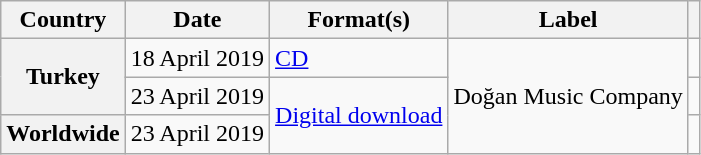<table class="wikitable plainrowheaders">
<tr>
<th scope="col">Country</th>
<th scope="col">Date</th>
<th scope="col">Format(s)</th>
<th scope="col">Label</th>
<th scope="col"></th>
</tr>
<tr>
<th scope="row" rowspan="2">Turkey</th>
<td>18 April 2019</td>
<td><a href='#'>CD</a></td>
<td rowspan="3">Doğan Music Company</td>
<td align="center"></td>
</tr>
<tr>
<td>23 April 2019</td>
<td rowspan="2"><a href='#'>Digital download</a></td>
<td align="center"></td>
</tr>
<tr>
<th scope="row">Worldwide</th>
<td>23 April 2019</td>
<td align="center"></td>
</tr>
</table>
